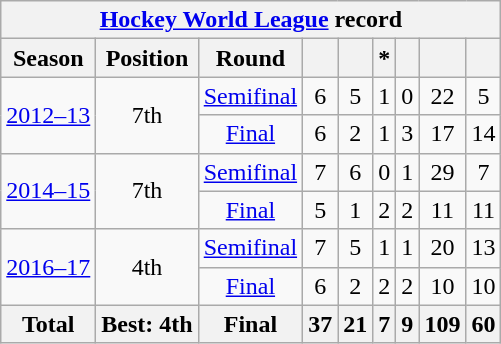<table class="wikitable" style="text-align: center;">
<tr>
<th colspan=9><a href='#'>Hockey World League</a> record</th>
</tr>
<tr>
<th>Season</th>
<th>Position</th>
<th>Round</th>
<th></th>
<th></th>
<th> *</th>
<th></th>
<th></th>
<th></th>
</tr>
<tr>
<td rowspan=2><a href='#'>2012–13</a></td>
<td rowspan=2>7th</td>
<td><a href='#'>Semifinal</a></td>
<td>6</td>
<td>5</td>
<td>1</td>
<td>0</td>
<td>22</td>
<td>5</td>
</tr>
<tr>
<td><a href='#'>Final</a></td>
<td>6</td>
<td>2</td>
<td>1</td>
<td>3</td>
<td>17</td>
<td>14</td>
</tr>
<tr>
<td rowspan=2><a href='#'>2014–15</a></td>
<td rowspan=2>7th</td>
<td><a href='#'>Semifinal</a></td>
<td>7</td>
<td>6</td>
<td>0</td>
<td>1</td>
<td>29</td>
<td>7</td>
</tr>
<tr>
<td><a href='#'>Final</a></td>
<td>5</td>
<td>1</td>
<td>2</td>
<td>2</td>
<td>11</td>
<td>11</td>
</tr>
<tr>
<td rowspan=2><a href='#'>2016–17</a></td>
<td rowspan=2>4th</td>
<td><a href='#'>Semifinal</a></td>
<td>7</td>
<td>5</td>
<td>1</td>
<td>1</td>
<td>20</td>
<td>13</td>
</tr>
<tr>
<td><a href='#'>Final</a></td>
<td>6</td>
<td>2</td>
<td>2</td>
<td>2</td>
<td>10</td>
<td>10</td>
</tr>
<tr>
<th>Total</th>
<th>Best: 4th</th>
<th>Final</th>
<th>37</th>
<th>21</th>
<th>7</th>
<th>9</th>
<th>109</th>
<th>60</th>
</tr>
</table>
